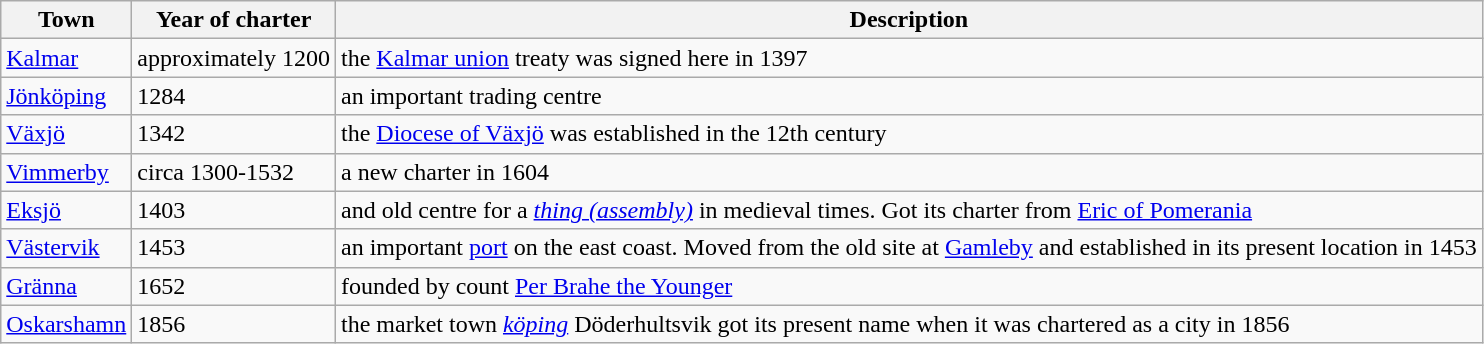<table class="wikitable">
<tr>
<th>Town</th>
<th>Year of charter</th>
<th>Description</th>
</tr>
<tr>
<td><a href='#'>Kalmar</a></td>
<td>approximately 1200</td>
<td>the <a href='#'>Kalmar union</a> treaty was signed here in 1397</td>
</tr>
<tr>
<td><a href='#'>Jönköping</a></td>
<td>1284</td>
<td>an important trading centre</td>
</tr>
<tr>
<td><a href='#'>Växjö</a></td>
<td>1342</td>
<td>the <a href='#'>Diocese of Växjö</a> was established in the 12th century</td>
</tr>
<tr>
<td><a href='#'>Vimmerby</a></td>
<td>circa 1300-1532</td>
<td>a new charter in 1604</td>
</tr>
<tr>
<td><a href='#'>Eksjö</a></td>
<td>1403</td>
<td>and old centre for a <em><a href='#'>thing (assembly)</a></em> in medieval times. Got its charter from  <a href='#'>Eric of Pomerania</a></td>
</tr>
<tr>
<td><a href='#'>Västervik</a></td>
<td>1453</td>
<td>an important <a href='#'>port</a> on the east coast. Moved from the old site at <a href='#'>Gamleby</a> and established in its present location in 1453</td>
</tr>
<tr>
<td><a href='#'>Gränna</a></td>
<td>1652</td>
<td>founded by count <a href='#'>Per Brahe the Younger</a></td>
</tr>
<tr>
<td><a href='#'>Oskarshamn</a></td>
<td>1856</td>
<td>the market town <em><a href='#'>köping</a></em> Döderhultsvik got its present name when it was chartered as a city in 1856</td>
</tr>
</table>
